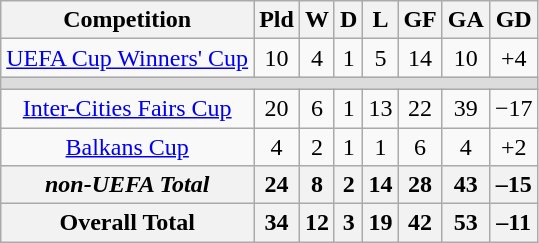<table class="wikitable" style="text-align: center;">
<tr>
<th>Competition</th>
<th>Pld</th>
<th>W</th>
<th>D</th>
<th>L</th>
<th>GF</th>
<th>GA</th>
<th>GD</th>
</tr>
<tr>
<td><a href='#'>UEFA Cup Winners' Cup</a></td>
<td>10</td>
<td>4</td>
<td>1</td>
<td>5</td>
<td>14</td>
<td>10</td>
<td>+4</td>
</tr>
<tr>
<th colspan=8 height="1" style="background:#DCDCDC"></th>
</tr>
<tr>
<td><a href='#'>Inter-Cities Fairs Cup</a></td>
<td>20</td>
<td>6</td>
<td>1</td>
<td>13</td>
<td>22</td>
<td>39</td>
<td>−17</td>
</tr>
<tr>
<td><a href='#'>Balkans Cup</a></td>
<td>4</td>
<td>2</td>
<td>1</td>
<td>1</td>
<td>6</td>
<td>4</td>
<td>+2</td>
</tr>
<tr>
<th><em>non-UEFA Total</em></th>
<th>24</th>
<th>8</th>
<th>2</th>
<th>14</th>
<th>28</th>
<th>43</th>
<th>–15</th>
</tr>
<tr>
<th>Overall Total</th>
<th>34</th>
<th>12</th>
<th>3</th>
<th>19</th>
<th>42</th>
<th>53</th>
<th>–11</th>
</tr>
</table>
